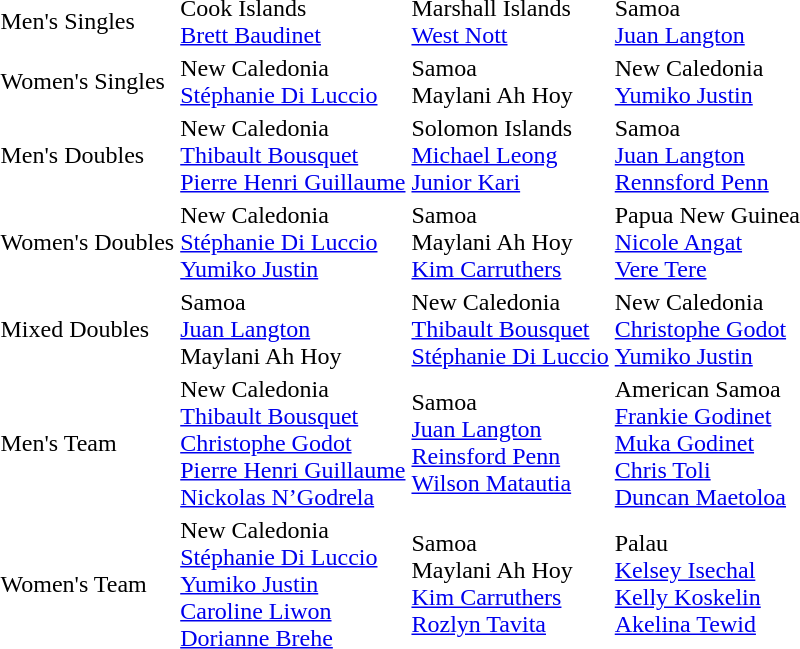<table>
<tr>
<td>Men's Singles</td>
<td> Cook Islands<br><a href='#'>Brett Baudinet</a></td>
<td> Marshall Islands<br><a href='#'>West Nott</a></td>
<td> Samoa<br><a href='#'>Juan Langton</a></td>
</tr>
<tr>
<td>Women's Singles</td>
<td> New Caledonia<br><a href='#'>Stéphanie Di Luccio</a></td>
<td> Samoa<br>Maylani Ah Hoy</td>
<td> New Caledonia<br><a href='#'>Yumiko Justin</a></td>
</tr>
<tr>
<td>Men's Doubles</td>
<td> New Caledonia<br><a href='#'>Thibault Bousquet</a><br><a href='#'>Pierre Henri Guillaume</a></td>
<td> Solomon Islands<br><a href='#'>Michael Leong</a><br><a href='#'>Junior Kari</a></td>
<td> Samoa<br><a href='#'>Juan Langton</a><br><a href='#'>Rennsford Penn</a></td>
</tr>
<tr>
<td>Women's Doubles</td>
<td> New Caledonia<br><a href='#'>Stéphanie Di Luccio</a><br><a href='#'>Yumiko Justin</a></td>
<td> Samoa<br>Maylani Ah Hoy<br><a href='#'>Kim Carruthers</a></td>
<td> Papua New Guinea<br><a href='#'>Nicole Angat</a><br><a href='#'>Vere Tere</a></td>
</tr>
<tr>
<td>Mixed Doubles</td>
<td> Samoa<br><a href='#'>Juan Langton</a><br>Maylani Ah Hoy</td>
<td> New Caledonia<br><a href='#'>Thibault Bousquet</a><br><a href='#'>Stéphanie Di Luccio</a></td>
<td> New Caledonia<br><a href='#'>Christophe Godot</a><br><a href='#'>Yumiko Justin</a></td>
</tr>
<tr>
<td>Men's Team</td>
<td> New Caledonia<br><a href='#'>Thibault Bousquet</a><br><a href='#'>Christophe Godot</a><br><a href='#'>Pierre Henri Guillaume</a><br><a href='#'>Nickolas N’Godrela</a></td>
<td> Samoa<br><a href='#'>Juan Langton</a><br><a href='#'>Reinsford Penn</a><br><a href='#'>Wilson Matautia</a></td>
<td> American Samoa<br><a href='#'>Frankie Godinet</a><br><a href='#'>Muka Godinet</a><br><a href='#'>Chris Toli</a><br><a href='#'>Duncan Maetoloa</a></td>
</tr>
<tr>
<td>Women's Team</td>
<td> New Caledonia<br><a href='#'>Stéphanie Di Luccio</a><br><a href='#'>Yumiko Justin</a><br><a href='#'>Caroline Liwon</a><br><a href='#'>Dorianne Brehe</a></td>
<td> Samoa<br>Maylani Ah Hoy<br><a href='#'>Kim Carruthers</a><br><a href='#'>Rozlyn Tavita</a></td>
<td> Palau<br><a href='#'>Kelsey Isechal</a><br><a href='#'>Kelly Koskelin</a><br><a href='#'>Akelina Tewid</a></td>
</tr>
</table>
